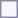<table style="border:1px solid #8888aa; background-color:#f7f8ff; padding:5px; font-size:95%; margin: 0px 12px 12px 0px;">
</table>
